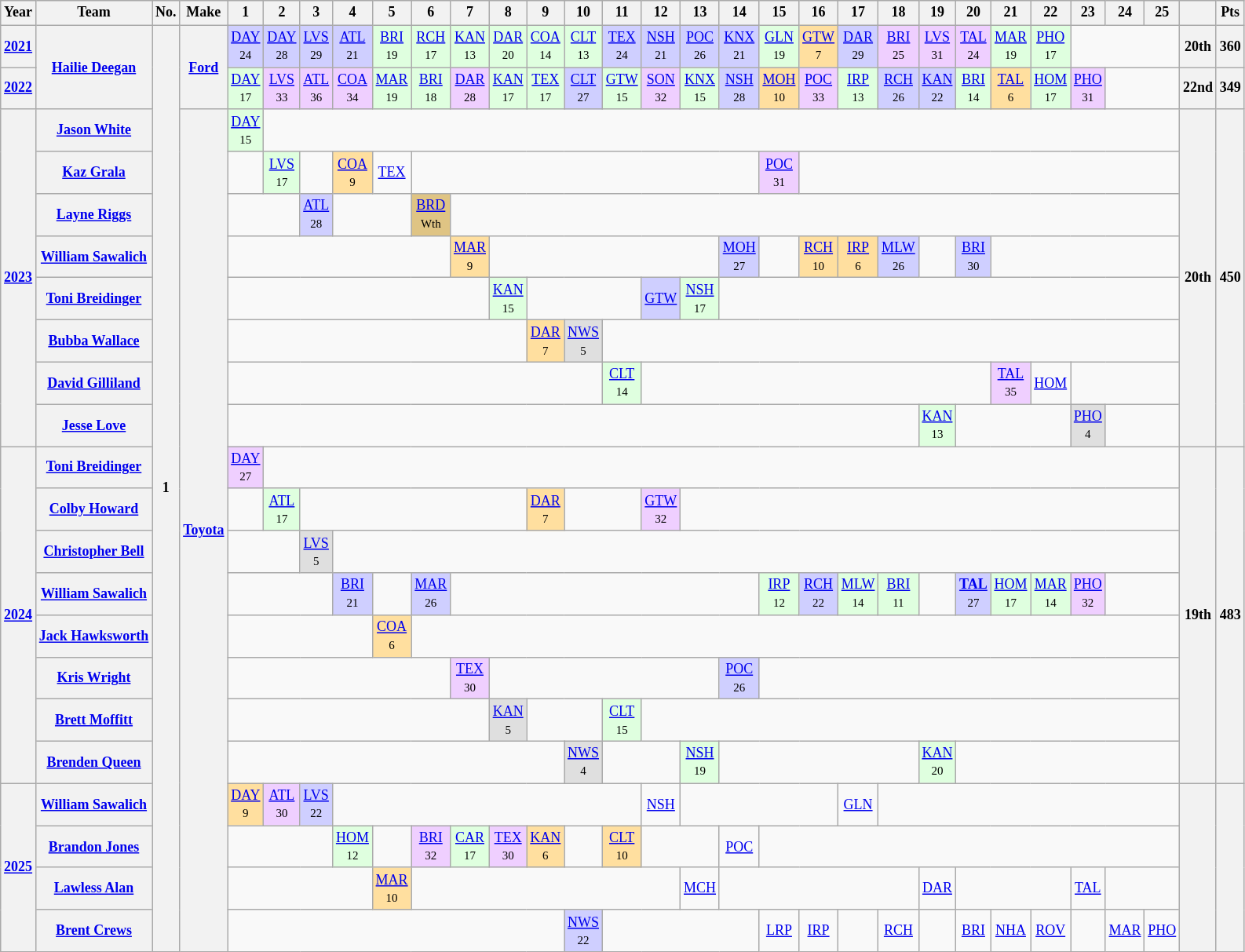<table class="wikitable" style="text-align:center; font-size:75%">
<tr>
<th>Year</th>
<th>Team</th>
<th>No.</th>
<th>Make</th>
<th>1</th>
<th>2</th>
<th>3</th>
<th>4</th>
<th>5</th>
<th>6</th>
<th>7</th>
<th>8</th>
<th>9</th>
<th>10</th>
<th>11</th>
<th>12</th>
<th>13</th>
<th>14</th>
<th>15</th>
<th>16</th>
<th>17</th>
<th>18</th>
<th>19</th>
<th>20</th>
<th>21</th>
<th>22</th>
<th>23</th>
<th>24</th>
<th>25</th>
<th></th>
<th>Pts</th>
</tr>
<tr>
<th><a href='#'>2021</a></th>
<th rowspan=2><a href='#'>Hailie Deegan</a></th>
<th rowspan="22">1</th>
<th rowspan=2><a href='#'>Ford</a></th>
<td style="background:#CFCFFF;"><a href='#'>DAY</a><br><small>24</small></td>
<td style="background:#CFCFFF;"><a href='#'>DAY</a><br><small>28</small></td>
<td style="background:#CFCFFF;"><a href='#'>LVS</a><br><small>29</small></td>
<td style="background:#CFCFFF;"><a href='#'>ATL</a><br><small>21</small></td>
<td style="background:#DFFFDF;"><a href='#'>BRI</a><br><small>19</small></td>
<td style="background:#DFFFDF;"><a href='#'>RCH</a><br><small>17</small></td>
<td style="background:#DFFFDF;"><a href='#'>KAN</a><br><small>13</small></td>
<td style="background:#DFFFDF;"><a href='#'>DAR</a><br><small>20</small></td>
<td style="background:#DFFFDF;"><a href='#'>COA</a><br><small>14</small></td>
<td style="background:#DFFFDF;"><a href='#'>CLT</a><br><small>13</small></td>
<td style="background:#CFCFFF;"><a href='#'>TEX</a><br><small>24</small></td>
<td style="background:#CFCFFF;"><a href='#'>NSH</a><br><small>21</small></td>
<td style="background:#CFCFFF;"><a href='#'>POC</a><br><small>26</small></td>
<td style="background:#CFCFFF;"><a href='#'>KNX</a><br><small>21</small></td>
<td style="background:#DFFFDF;"><a href='#'>GLN</a><br><small>19</small></td>
<td style="background:#FFDF9F;"><a href='#'>GTW</a><br><small>7</small></td>
<td style="background:#CFCFFF;"><a href='#'>DAR</a><br><small>29</small></td>
<td style="background:#EFCFFF;"><a href='#'>BRI</a><br><small>25</small></td>
<td style="background:#EFCFFF;"><a href='#'>LVS</a><br><small>31</small></td>
<td style="background:#EFCFFF;"><a href='#'>TAL</a><br><small>24</small></td>
<td style="background:#DFFFDF;"><a href='#'>MAR</a><br><small>19</small></td>
<td style="background:#DFFFDF;"><a href='#'>PHO</a><br><small>17</small></td>
<td colspan="3"></td>
<th>20th</th>
<th>360</th>
</tr>
<tr>
<th><a href='#'>2022</a></th>
<td style="background:#DFFFDF;"><a href='#'>DAY</a><br><small>17</small></td>
<td style="background:#EFCFFF;"><a href='#'>LVS</a><br><small>33</small></td>
<td style="background:#EFCFFF;"><a href='#'>ATL</a><br><small>36</small></td>
<td style="background:#EFCFFF;"><a href='#'>COA</a><br><small>34</small></td>
<td style="background:#DFFFDF;"><a href='#'>MAR</a><br><small>19</small></td>
<td style="background:#DFFFDF;"><a href='#'>BRI</a><br><small>18</small></td>
<td style="background:#EFCFFF;"><a href='#'>DAR</a><br><small>28</small></td>
<td style="background:#DFFFDF;"><a href='#'>KAN</a><br><small>17</small></td>
<td style="background:#DFFFDF;"><a href='#'>TEX</a><br><small>17</small></td>
<td style="background:#CFCFFF;"><a href='#'>CLT</a><br><small>27</small></td>
<td style="background:#DFFFDF;"><a href='#'>GTW</a><br><small>15</small></td>
<td style="background:#EFCFFF;"><a href='#'>SON</a><br><small>32</small></td>
<td style="background:#DFFFDF;"><a href='#'>KNX</a><br><small>15</small></td>
<td style="background:#CFCFFF;"><a href='#'>NSH</a><br><small>28</small></td>
<td style="background:#FFDF9F;"><a href='#'>MOH</a><br><small>10</small></td>
<td style="background:#EFCFFF;"><a href='#'>POC</a><br><small>33</small></td>
<td style="background:#DFFFDF;"><a href='#'>IRP</a><br><small>13</small></td>
<td style="background:#CFCFFF;"><a href='#'>RCH</a><br><small>26</small></td>
<td style="background:#CFCFFF;"><a href='#'>KAN</a><br><small>22</small></td>
<td style="background:#DFFFDF;"><a href='#'>BRI</a><br><small>14</small></td>
<td style="background:#FFDF9F;"><a href='#'>TAL</a><br><small>6</small></td>
<td style="background:#DFFFDF;"><a href='#'>HOM</a><br><small>17</small></td>
<td style="background:#EFCFFF;"><a href='#'>PHO</a><br><small>31</small></td>
<td colspan="2"></td>
<th>22nd</th>
<th>349</th>
</tr>
<tr>
<th rowspan="8"><a href='#'>2023</a></th>
<th><a href='#'>Jason White</a></th>
<th rowspan="20"><a href='#'>Toyota</a></th>
<td style="background:#DFFFDF;"><a href='#'>DAY</a><br><small>15</small></td>
<td colspan="24"></td>
<th rowspan="8">20th</th>
<th rowspan="8">450</th>
</tr>
<tr>
<th><a href='#'>Kaz Grala</a></th>
<td></td>
<td style="background:#DFFFDF;"><a href='#'>LVS</a><br><small>17</small></td>
<td></td>
<td style="background:#FFDF9F;"><a href='#'>COA</a><br><small>9</small></td>
<td><a href='#'>TEX</a></td>
<td colspan="9"></td>
<td style="background:#EFCFFF;"><a href='#'>POC</a><br><small>31</small></td>
<td colspan="10"></td>
</tr>
<tr>
<th><a href='#'>Layne Riggs</a></th>
<td colspan="2"></td>
<td style="background:#CFCFFF;"><a href='#'>ATL</a><br><small>28</small></td>
<td colspan="2"></td>
<td style="background:#DFC484;"><a href='#'>BRD</a><br><small>Wth</small></td>
<td colspan="19"></td>
</tr>
<tr>
<th><a href='#'>William Sawalich</a></th>
<td colspan="6"></td>
<td style="background:#FFDF9F;"><a href='#'>MAR</a><br><small>9</small></td>
<td colspan="6"></td>
<td style="background:#CFCFFF;"><a href='#'>MOH</a><br><small>27</small></td>
<td></td>
<td style="background:#FFDF9F;"><a href='#'>RCH</a><br><small>10</small></td>
<td style="background:#FFDF9F;"><a href='#'>IRP</a><br><small>6</small></td>
<td style="background:#CFCFFF;"><a href='#'>MLW</a><br><small>26</small></td>
<td></td>
<td style="background:#CFCFFF;"><a href='#'>BRI</a><br><small>30</small></td>
<td colspan="5"></td>
</tr>
<tr>
<th><a href='#'>Toni Breidinger</a></th>
<td colspan="7"></td>
<td style="background:#DFFFDF;"><a href='#'>KAN</a> <br><small>15</small></td>
<td colspan="3"></td>
<td style="background:#CFCFFF;"><a href='#'>GTW</a><br></td>
<td style="background:#DFFFDF;"><a href='#'>NSH</a><br><small>17</small></td>
<td colspan="12"></td>
</tr>
<tr>
<th><a href='#'>Bubba Wallace</a></th>
<td colspan="8"></td>
<td style="background:#FFDF9F;"><a href='#'>DAR</a> <br><small>7</small></td>
<td style="background:#DFDFDF;"><a href='#'>NWS</a><br><small>5</small></td>
<td colspan="15"></td>
</tr>
<tr>
<th><a href='#'>David Gilliland</a></th>
<td colspan="10"></td>
<td style="background:#DFFFDF;"><a href='#'>CLT</a><br><small>14</small></td>
<td colspan="9"></td>
<td style="background:#EFCFFF;"><a href='#'>TAL</a><br><small>35</small></td>
<td><a href='#'>HOM</a></td>
<td colspan="4"></td>
</tr>
<tr>
<th><a href='#'>Jesse Love</a></th>
<td colspan="18"></td>
<td style="background:#DFFFDF;"><a href='#'>KAN</a><br><small>13</small></td>
<td colspan="3"></td>
<td style="background:#DFDFDF;"><a href='#'>PHO</a><br><small>4</small></td>
<td colspan="2"></td>
</tr>
<tr>
<th rowspan="8"><a href='#'>2024</a></th>
<th><a href='#'>Toni Breidinger</a></th>
<td style="background:#EFCFFF;"><a href='#'>DAY</a><br><small>27</small></td>
<td colspan="24"></td>
<th rowspan="8">19th</th>
<th rowspan="8">483</th>
</tr>
<tr>
<th><a href='#'>Colby Howard</a></th>
<td></td>
<td style="background:#DFFFDF;"><a href='#'>ATL</a><br><small>17</small></td>
<td colspan="6"></td>
<td style="background:#FFDF9F;"><a href='#'>DAR</a><br><small>7</small></td>
<td colspan="2"></td>
<td style="background:#EFCFFF;"><a href='#'>GTW</a><br><small>32</small></td>
<td colspan="13"></td>
</tr>
<tr>
<th><a href='#'>Christopher Bell</a></th>
<td colspan="2"></td>
<td style="background:#DFDFDF;"><a href='#'>LVS</a><br><small>5</small></td>
<td colspan="22"></td>
</tr>
<tr>
<th><a href='#'>William Sawalich</a></th>
<td colspan="3"></td>
<td style="background:#CFCFFF;"><a href='#'>BRI</a><br><small>21</small></td>
<td></td>
<td style="background:#CFCFFF;"><a href='#'>MAR</a><br><small>26</small></td>
<td colspan="8"></td>
<td style="background:#DFFFDF;"><a href='#'>IRP</a><br><small>12</small></td>
<td style="background:#CFCFFF;"><a href='#'>RCH</a><br><small>22</small></td>
<td style="background:#DFFFDF;"><a href='#'>MLW</a><br><small>14</small></td>
<td style="background:#DFFFDF;"><a href='#'>BRI</a><br><small>11</small></td>
<td></td>
<td style="background:#CFCFFF;"><strong><a href='#'>TAL</a></strong><br><small>27</small></td>
<td style="background:#DFFFDF;"><a href='#'>HOM</a><br><small>17</small></td>
<td style="background:#DFFFDF;"><a href='#'>MAR</a><br><small>14</small></td>
<td style="background:#EFCFFF;"><a href='#'>PHO</a><br><small>32</small></td>
<td colspan="2"></td>
</tr>
<tr>
<th><a href='#'>Jack Hawksworth</a></th>
<td colspan="4"></td>
<td style="background:#FFDF9F;"><a href='#'>COA</a><br><small>6</small></td>
<td colspan="20"></td>
</tr>
<tr>
<th><a href='#'>Kris Wright</a></th>
<td colspan="6"></td>
<td style="background:#EFCFFF;"><a href='#'>TEX</a><br><small>30</small></td>
<td colspan="6"></td>
<td style="background:#CFCFFF;"><a href='#'>POC</a><br><small>26</small></td>
</tr>
<tr>
<th><a href='#'>Brett Moffitt</a></th>
<td colspan="7"></td>
<td style="background:#DFDFDF;"><a href='#'>KAN</a><br><small>5</small></td>
<td colspan="2"></td>
<td style="background:#DFFFDF;"><a href='#'>CLT</a><br><small>15</small></td>
<td colspan="14"></td>
</tr>
<tr>
<th><a href='#'>Brenden Queen</a></th>
<td colspan="9"></td>
<td style="background:#DFDFDF;"><a href='#'>NWS</a><br><small>4</small></td>
<td colspan="2"></td>
<td style="background:#DFFFDF;"><a href='#'>NSH</a><br><small>19</small></td>
<td colspan="5"></td>
<td style="background:#DFFFDF;"><a href='#'>KAN</a><br><small>20</small></td>
<td colspan="6"></td>
</tr>
<tr>
<th rowspan="4"><a href='#'>2025</a></th>
<th><a href='#'>William Sawalich</a></th>
<td style="background:#FFDF9F;"><a href='#'>DAY</a><br><small>9</small></td>
<td style="background:#EFCFFF;"><a href='#'>ATL</a><br><small>30</small></td>
<td style="background:#CFCFFF;"><a href='#'>LVS</a><br><small>22</small></td>
<td colspan="8"></td>
<td><a href='#'>NSH</a></td>
<td colspan="4"></td>
<td><a href='#'>GLN</a></td>
<td colspan="8"></td>
<th rowspan="4"></th>
<th rowspan="4"></th>
</tr>
<tr>
<th><a href='#'>Brandon Jones</a></th>
<td colspan="3"></td>
<td style="background:#DFFFDF;"><a href='#'>HOM</a><br><small>12</small></td>
<td></td>
<td style="background:#EFCFFF;"><a href='#'>BRI</a><br><small>32</small></td>
<td style="background:#DFFFDF;"><a href='#'>CAR</a><br><small>17</small></td>
<td style="background:#EFCFFF;"><a href='#'>TEX</a><br><small>30</small></td>
<td style="background:#FFDF9F;"><a href='#'>KAN</a><br><small>6</small></td>
<td></td>
<td style="background:#FFDF9F;"><a href='#'>CLT</a><br><small>10</small></td>
<td colspan="2"></td>
<td><a href='#'>POC</a></td>
<td colspan="12"></td>
</tr>
<tr>
<th><a href='#'>Lawless Alan</a></th>
<td colspan="4"></td>
<td style="background:#FFDF9F;"><a href='#'>MAR</a><br><small>10</small></td>
<td colspan="7"></td>
<td><a href='#'>MCH</a></td>
<td colspan="5"></td>
<td><a href='#'>DAR</a></td>
<td colspan="3"></td>
<td><a href='#'>TAL</a></td>
<td colspan="2"></td>
</tr>
<tr>
<th><a href='#'>Brent Crews</a></th>
<td colspan="9"></td>
<td style="background:#CFCFFF;"><a href='#'>NWS</a><br><small>22</small></td>
<td colspan="4"></td>
<td><a href='#'>LRP</a></td>
<td><a href='#'>IRP</a></td>
<td></td>
<td><a href='#'>RCH</a></td>
<td></td>
<td><a href='#'>BRI</a></td>
<td><a href='#'>NHA</a></td>
<td><a href='#'>ROV</a></td>
<td></td>
<td><a href='#'>MAR</a></td>
<td><a href='#'>PHO</a></td>
</tr>
</table>
